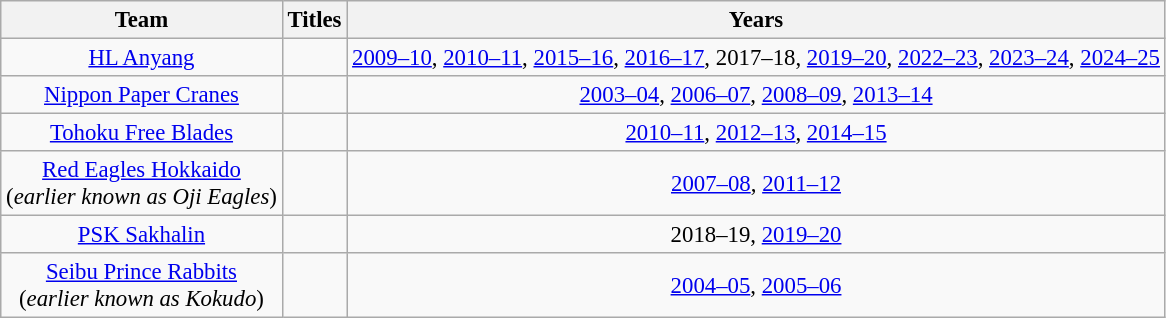<table class="wikitable sortable" style="text-align:center; font-size:95%">
<tr>
<th>Team</th>
<th>Titles</th>
<th>Years</th>
</tr>
<tr>
<td><a href='#'>HL Anyang</a></td>
<td></td>
<td><a href='#'>2009–10</a>, <a href='#'>2010–11</a>, <a href='#'>2015–16</a>, <a href='#'>2016–17</a>, 2017–18, <a href='#'>2019–20</a>, <a href='#'>2022–23</a>, <a href='#'>2023–24</a>, <a href='#'>2024–25</a></td>
</tr>
<tr>
<td><a href='#'>Nippon Paper Cranes</a></td>
<td></td>
<td><a href='#'>2003–04</a>, <a href='#'>2006–07</a>, <a href='#'>2008–09</a>, <a href='#'>2013–14</a></td>
</tr>
<tr>
<td><a href='#'>Tohoku Free Blades</a></td>
<td></td>
<td><a href='#'>2010–11</a>, <a href='#'>2012–13</a>, <a href='#'>2014–15</a></td>
</tr>
<tr>
<td><a href='#'>Red Eagles Hokkaido</a><br> (<em>earlier known as Oji Eagles</em>)</td>
<td></td>
<td><a href='#'>2007–08</a>, <a href='#'>2011–12</a></td>
</tr>
<tr>
<td><a href='#'>PSK Sakhalin</a></td>
<td></td>
<td>2018–19, <a href='#'>2019–20</a></td>
</tr>
<tr>
<td><a href='#'>Seibu Prince Rabbits</a><br> (<em>earlier known as Kokudo</em>)</td>
<td></td>
<td><a href='#'>2004–05</a>, <a href='#'>2005–06</a></td>
</tr>
</table>
